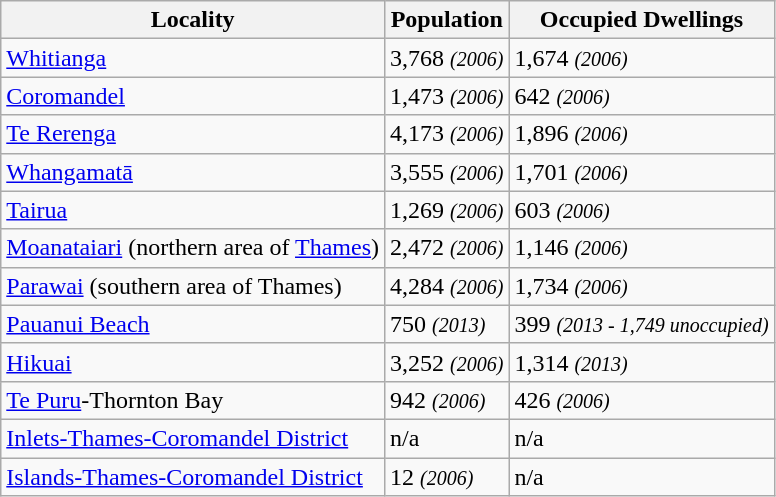<table class="wikitable sortable">
<tr>
<th>Locality</th>
<th data-sort-type="number">Population</th>
<th data-sort-type="number">Occupied Dwellings</th>
</tr>
<tr>
<td><a href='#'>Whitianga</a></td>
<td>3,768 <small><em>(2006)</em></small></td>
<td>1,674 <small><em>(2006)</em></small></td>
</tr>
<tr>
<td><a href='#'>Coromandel</a></td>
<td>1,473 <small><em>(2006)</em></small></td>
<td>642 <small><em>(2006)</em></small></td>
</tr>
<tr>
<td><a href='#'>Te Rerenga</a></td>
<td>4,173 <small><em>(2006)</em></small></td>
<td>1,896 <small><em>(2006)</em></small></td>
</tr>
<tr>
<td><a href='#'>Whangamatā</a></td>
<td>3,555 <small><em>(2006)</em></small></td>
<td>1,701 <small><em>(2006)</em></small></td>
</tr>
<tr>
<td><a href='#'>Tairua</a></td>
<td>1,269 <small><em>(2006)</em></small></td>
<td>603 <small><em>(2006)</em></small></td>
</tr>
<tr>
<td><a href='#'>Moanataiari</a> (northern area of <a href='#'>Thames</a>)</td>
<td>2,472 <small><em>(2006)</em></small></td>
<td>1,146 <small><em>(2006)</em></small></td>
</tr>
<tr>
<td><a href='#'>Parawai</a> (southern area of Thames)</td>
<td>4,284 <small><em>(2006)</em></small></td>
<td>1,734 <small><em>(2006)</em></small></td>
</tr>
<tr>
<td><a href='#'>Pauanui Beach</a></td>
<td>750 <small><em>(2013)</em></small></td>
<td>399 <small><em>(2013 - 1,749 unoccupied)</em></small></td>
</tr>
<tr>
<td><a href='#'>Hikuai</a></td>
<td>3,252 <small><em>(2006)</em></small></td>
<td>1,314 <small><em>(2013)</em></small></td>
</tr>
<tr>
<td><a href='#'>Te Puru</a>-Thornton Bay</td>
<td>942 <small><em>(2006)</em></small></td>
<td>426 <small><em>(2006)</em></small></td>
</tr>
<tr>
<td><a href='#'>Inlets-Thames-Coromandel District</a></td>
<td>n/a</td>
<td>n/a</td>
</tr>
<tr>
<td><a href='#'>Islands-Thames-Coromandel District</a></td>
<td>12 <small><em>(2006)</em></small></td>
<td>n/a</td>
</tr>
</table>
